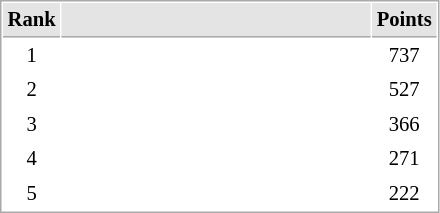<table cellspacing="1" cellpadding="3" style="border:1px solid #AAAAAA;font-size:86%">
<tr bgcolor="#E4E4E4">
<th style="border-bottom:1px solid #AAAAAA" width=10>Rank</th>
<th style="border-bottom:1px solid #AAAAAA" width=200></th>
<th style="border-bottom:1px solid #AAAAAA" width=20>Points</th>
</tr>
<tr>
<td align="center">1</td>
<td></td>
<td align=center>737</td>
</tr>
<tr>
<td align="center">2</td>
<td></td>
<td align=center>527</td>
</tr>
<tr>
<td align="center">3</td>
<td></td>
<td align=center>366</td>
</tr>
<tr>
<td align="center">4</td>
<td></td>
<td align=center>271</td>
</tr>
<tr>
<td align="center">5</td>
<td></td>
<td align=center>222</td>
</tr>
</table>
